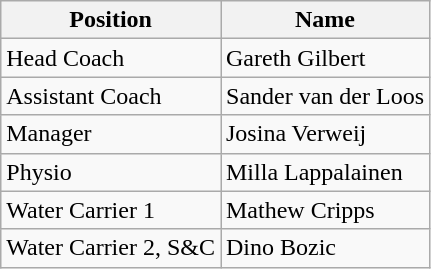<table class="wikitable">
<tr>
<th>Position</th>
<th>Name</th>
</tr>
<tr>
<td>Head Coach</td>
<td>Gareth Gilbert</td>
</tr>
<tr>
<td>Assistant Coach</td>
<td>Sander van der Loos</td>
</tr>
<tr>
<td>Manager</td>
<td>Josina Verweij</td>
</tr>
<tr>
<td>Physio</td>
<td>Milla Lappalainen</td>
</tr>
<tr>
<td>Water Carrier 1</td>
<td>Mathew Cripps</td>
</tr>
<tr>
<td>Water Carrier 2, S&C</td>
<td>Dino Bozic</td>
</tr>
</table>
